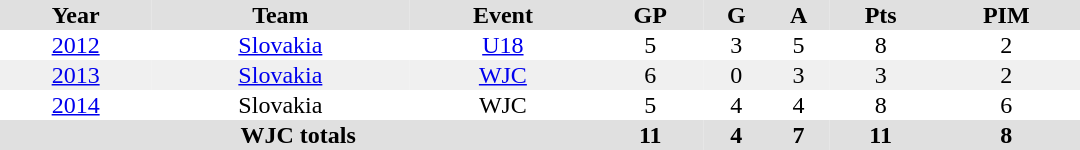<table border="0" cellpadding="1" cellspacing="0" style="text-align:center; width:45em">
<tr bgcolor="#e0e0e0">
<th>Year</th>
<th>Team</th>
<th>Event</th>
<th>GP</th>
<th>G</th>
<th>A</th>
<th>Pts</th>
<th>PIM</th>
</tr>
<tr>
<td><a href='#'>2012</a></td>
<td><a href='#'>Slovakia</a></td>
<td><a href='#'>U18</a> </td>
<td>5</td>
<td>3</td>
<td>5</td>
<td>8</td>
<td>2</td>
</tr>
<tr bgcolor="f0f0f0">
<td><a href='#'>2013</a></td>
<td><a href='#'>Slovakia</a></td>
<td><a href='#'>WJC</a></td>
<td>6</td>
<td>0</td>
<td>3</td>
<td>3</td>
<td>2</td>
</tr>
<tr>
<td><a href='#'>2014</a></td>
<td>Slovakia</td>
<td>WJC</td>
<td>5</td>
<td>4</td>
<td>4</td>
<td>8</td>
<td>6</td>
</tr>
<tr bgcolor="#e0e0e0">
<th colspan="3">WJC totals</th>
<th>11</th>
<th>4</th>
<th>7</th>
<th>11</th>
<th>8</th>
</tr>
</table>
